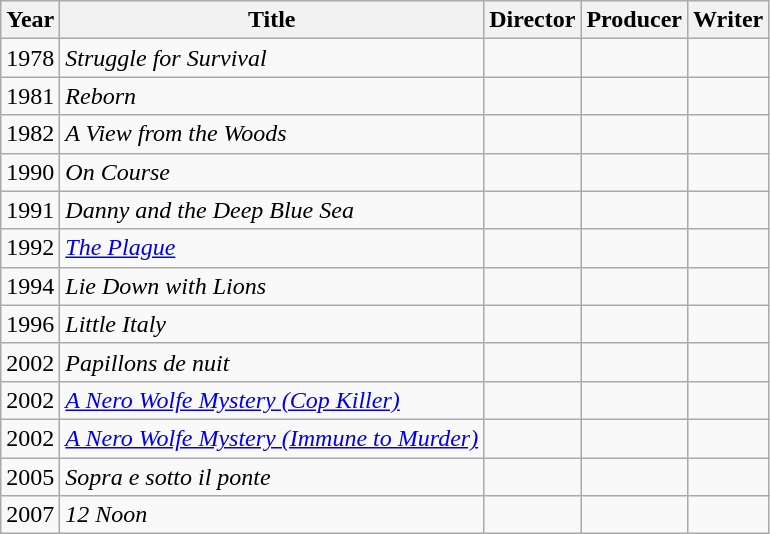<table class="wikitable">
<tr>
<th>Year</th>
<th>Title</th>
<th>Director</th>
<th>Producer</th>
<th>Writer</th>
</tr>
<tr>
<td>1978</td>
<td><em>Struggle for Survival</em></td>
<td></td>
<td></td>
<td></td>
</tr>
<tr>
<td>1981</td>
<td><em>Reborn</em></td>
<td></td>
<td></td>
<td></td>
</tr>
<tr>
<td>1982</td>
<td><em>A View from the Woods</em></td>
<td></td>
<td></td>
<td></td>
</tr>
<tr>
<td>1990</td>
<td><em>On Course</em></td>
<td></td>
<td></td>
<td></td>
</tr>
<tr>
<td>1991</td>
<td><em>Danny and the Deep Blue Sea</em></td>
<td></td>
<td></td>
<td></td>
</tr>
<tr>
<td>1992</td>
<td><em><a href='#'>The Plague</a></em></td>
<td></td>
<td></td>
<td></td>
</tr>
<tr>
<td>1994</td>
<td><em>Lie Down with Lions</em></td>
<td></td>
<td></td>
<td></td>
</tr>
<tr>
<td>1996</td>
<td><em>Little Italy</em></td>
<td></td>
<td></td>
<td></td>
</tr>
<tr>
<td>2002</td>
<td><em>Papillons de nuit</em></td>
<td></td>
<td></td>
<td></td>
</tr>
<tr>
<td>2002</td>
<td><em><a href='#'>A Nero Wolfe Mystery (Cop Killer)</a></em></td>
<td></td>
<td></td>
<td></td>
</tr>
<tr>
<td>2002</td>
<td><em><a href='#'>A Nero Wolfe Mystery (Immune to Murder)</a></em></td>
<td></td>
<td></td>
<td></td>
</tr>
<tr>
<td>2005</td>
<td><em>Sopra e sotto il ponte</em></td>
<td></td>
<td></td>
<td></td>
</tr>
<tr>
<td>2007</td>
<td><em>12 Noon</em></td>
<td></td>
<td></td>
<td></td>
</tr>
</table>
